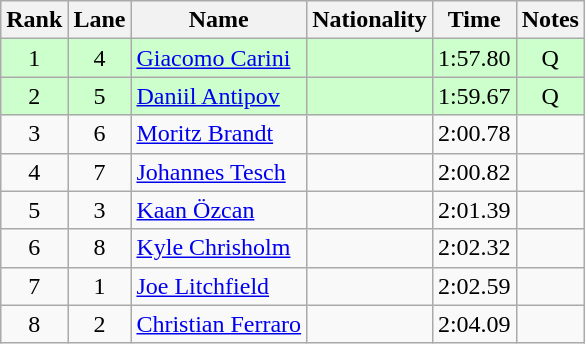<table class="wikitable sortable" style="text-align:center">
<tr>
<th>Rank</th>
<th>Lane</th>
<th>Name</th>
<th>Nationality</th>
<th>Time</th>
<th>Notes</th>
</tr>
<tr bgcolor=ccffcc>
<td>1</td>
<td>4</td>
<td align=left><a href='#'>Giacomo Carini</a></td>
<td align=left></td>
<td>1:57.80</td>
<td>Q</td>
</tr>
<tr bgcolor=ccffcc>
<td>2</td>
<td>5</td>
<td align=left><a href='#'>Daniil Antipov</a></td>
<td align=left></td>
<td>1:59.67</td>
<td>Q</td>
</tr>
<tr>
<td>3</td>
<td>6</td>
<td align=left><a href='#'>Moritz Brandt</a></td>
<td align=left></td>
<td>2:00.78</td>
<td></td>
</tr>
<tr>
<td>4</td>
<td>7</td>
<td align=left><a href='#'>Johannes Tesch</a></td>
<td align=left></td>
<td>2:00.82</td>
<td></td>
</tr>
<tr>
<td>5</td>
<td>3</td>
<td align=left><a href='#'>Kaan Özcan</a></td>
<td align=left></td>
<td>2:01.39</td>
<td></td>
</tr>
<tr>
<td>6</td>
<td>8</td>
<td align=left><a href='#'>Kyle Chrisholm</a></td>
<td align=left></td>
<td>2:02.32</td>
<td></td>
</tr>
<tr>
<td>7</td>
<td>1</td>
<td align=left><a href='#'>Joe Litchfield</a></td>
<td align=left></td>
<td>2:02.59</td>
<td></td>
</tr>
<tr>
<td>8</td>
<td>2</td>
<td align=left><a href='#'>Christian Ferraro</a></td>
<td align=left></td>
<td>2:04.09</td>
<td></td>
</tr>
</table>
